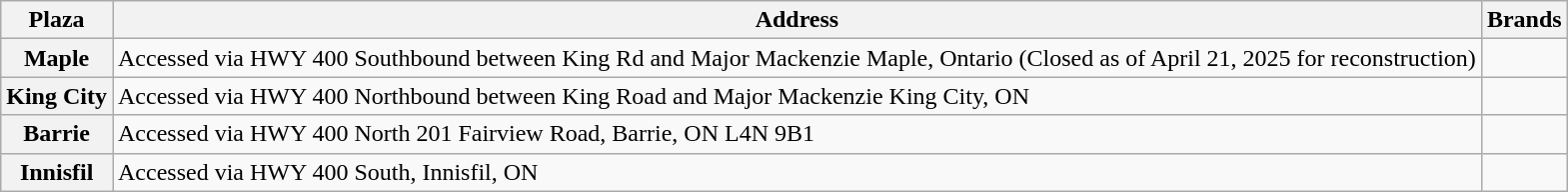<table class="wikitable">
<tr>
<th scope="col">Plaza</th>
<th scope="col">Address</th>
<th scope="col">Brands</th>
</tr>
<tr>
<th scope="row">Maple</th>
<td>Accessed via HWY 400 Southbound between King Rd and Major Mackenzie Maple, Ontario (Closed as of April 21, 2025 for reconstruction)</td>
<td></td>
</tr>
<tr>
<th scope="row">King City</th>
<td>Accessed via HWY 400 Northbound between King Road and Major Mackenzie King City, ON</td>
<td></td>
</tr>
<tr>
<th scope="row">Barrie</th>
<td>Accessed via HWY 400 North 201 Fairview Road, Barrie, ON L4N 9B1</td>
<td></td>
</tr>
<tr>
<th scope="row">Innisfil</th>
<td>Accessed via HWY 400 South, Innisfil, ON</td>
<td></td>
</tr>
</table>
